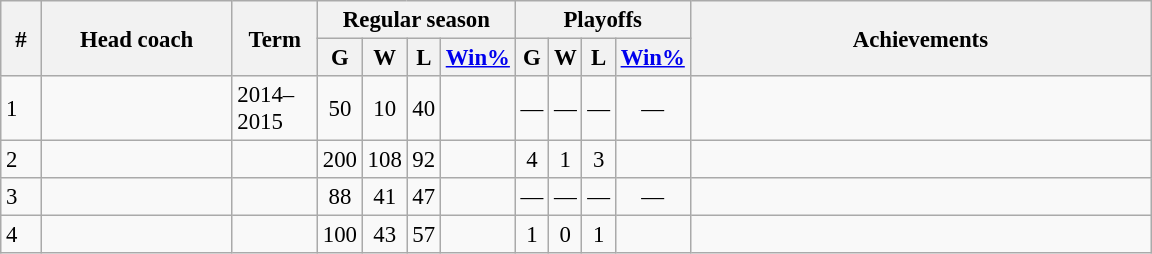<table class="wikitable sortable" style="font-size:95%; text-align:center">
<tr>
<th scope="col" style="width:20px" rowspan="2">#</th>
<th scope="col" style="width:120px" rowspan="2">Head coach</th>
<th scope="col" style="width:50px" rowspan="2">Term</th>
<th scope="col" style="width:80px" colspan="4">Regular season</th>
<th scope="col" style="width:80px" colspan="4">Playoffs</th>
<th scope="col" style="width:300px" rowspan="2">Achievements</th>
</tr>
<tr>
<th>G</th>
<th>W</th>
<th>L</th>
<th><a href='#'>Win%</a></th>
<th>G</th>
<th>W</th>
<th>L</th>
<th><a href='#'>Win%</a></th>
</tr>
<tr>
<td align=left>1</td>
<td align=left></td>
<td align=left>2014–2015</td>
<td>50</td>
<td>10</td>
<td>40</td>
<td></td>
<td>—</td>
<td>—</td>
<td>—</td>
<td>—</td>
<td align=left></td>
</tr>
<tr>
<td align=left>2</td>
<td align=left></td>
<td align=left></td>
<td>200</td>
<td>108</td>
<td>92</td>
<td></td>
<td>4</td>
<td>1</td>
<td>3</td>
<td></td>
<td align=left></td>
</tr>
<tr>
<td align=left>3</td>
<td align=left></td>
<td align=left></td>
<td>88</td>
<td>41</td>
<td>47</td>
<td></td>
<td>—</td>
<td>—</td>
<td>—</td>
<td>—</td>
<td align=left></td>
</tr>
<tr>
<td align=left>4</td>
<td align=left></td>
<td align=left></td>
<td>100</td>
<td>43</td>
<td>57</td>
<td></td>
<td>1</td>
<td>0</td>
<td>1</td>
<td></td>
<td align=left></td>
</tr>
</table>
